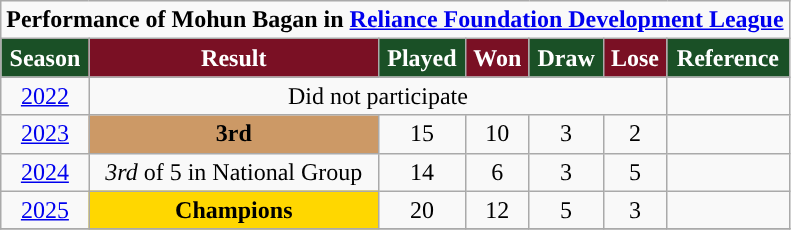<table class="wikitable" margin-left:1em;float:center">
<tr>
<td colspan="7"><strong>Performance of Mohun Bagan in <a href='#'>Reliance Foundation Development League</a></strong></td>
</tr>
<tr>
<th style="background:#1A5026; color:white; text-align:center;">Season</th>
<th style="background:#7A1024; color:white; text-align:center;">Result</th>
<th style="background:#1A5026; color:white; text-align:center;">Played</th>
<th style="background:#7A1024; color:white; text-align:center;">Won</th>
<th style="background:#1A5026; color:white; text-align:center;">Draw</th>
<th style="background:#7A1024; color:white; text-align:center;">Lose</th>
<th style="background:#1A5026; color:white; text-align:center;">Reference</th>
</tr>
<tr>
<td style="text-align:center;"><a href='#'>2022</a></td>
<td colspan=5 style="text-align:center;">Did not participate</td>
<td></td>
</tr>
<tr>
<td style="text-align:center;"><a href='#'>2023</a></td>
<td style="text-align:center; background:#c96"><strong>3rd</strong></td>
<td style="text-align:center">15</td>
<td style="text-align:center">10</td>
<td style="text-align:center">3</td>
<td style="text-align:center">2</td>
<td></td>
</tr>
<tr>
<td style="text-align:center"><a href='#'>2024</a></td>
<td style="text-align:center"><em>3rd</em> of 5 in National Group</td>
<td style="text-align:center">14</td>
<td style="text-align:center">6</td>
<td style="text-align:center">3</td>
<td style="text-align:center">5</td>
<td></td>
</tr>
<tr>
<td style="text-align:center"><a href='#'>2025</a></td>
<td style="text-align:center; background:Gold"><strong>Champions</strong></td>
<td style="text-align:center">20</td>
<td style="text-align:center">12</td>
<td style="text-align:center">5</td>
<td style="text-align:center">3</td>
<td></td>
</tr>
<tr>
</tr>
</table>
